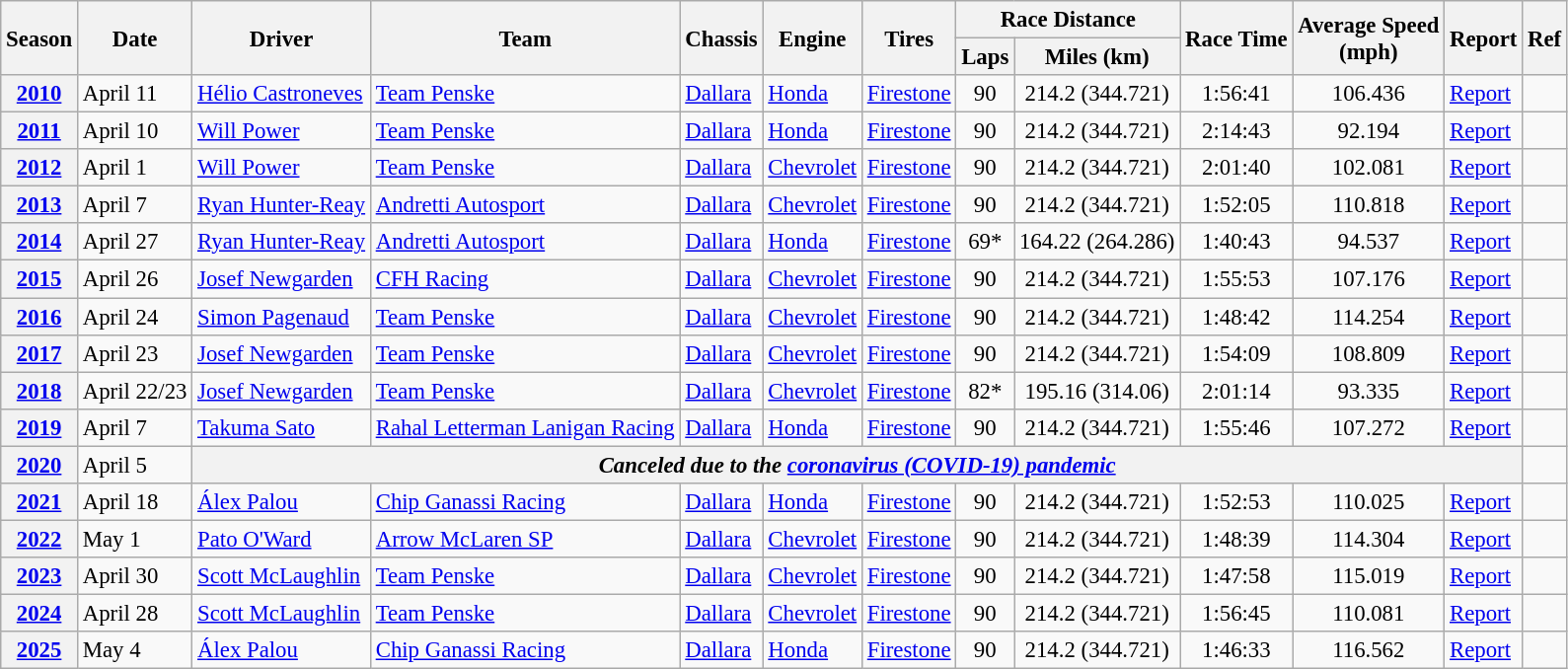<table class="wikitable" style="font-size: 95%;">
<tr>
<th rowspan="2">Season</th>
<th rowspan="2">Date</th>
<th rowspan="2">Driver</th>
<th rowspan="2">Team</th>
<th rowspan="2">Chassis</th>
<th rowspan="2">Engine</th>
<th rowspan="2">Tires</th>
<th colspan="2">Race Distance</th>
<th rowspan="2">Race Time</th>
<th rowspan="2">Average Speed<br>(mph)</th>
<th rowspan="2">Report</th>
<th rowspan="2">Ref</th>
</tr>
<tr>
<th>Laps</th>
<th>Miles (km)</th>
</tr>
<tr>
<th><a href='#'>2010</a></th>
<td>April 11</td>
<td> <a href='#'>Hélio Castroneves</a></td>
<td><a href='#'>Team Penske</a></td>
<td><a href='#'>Dallara</a></td>
<td><a href='#'>Honda</a></td>
<td><a href='#'>Firestone</a></td>
<td align="center">90</td>
<td align="center">214.2 (344.721)</td>
<td align="center">1:56:41</td>
<td align="center">106.436</td>
<td><a href='#'>Report</a></td>
<td align="center"></td>
</tr>
<tr>
<th><a href='#'>2011</a></th>
<td>April 10</td>
<td> <a href='#'>Will Power</a></td>
<td><a href='#'>Team Penske</a></td>
<td><a href='#'>Dallara</a></td>
<td><a href='#'>Honda</a></td>
<td><a href='#'>Firestone</a></td>
<td align="center">90</td>
<td align="center">214.2 (344.721)</td>
<td align="center">2:14:43</td>
<td align="center">92.194</td>
<td><a href='#'>Report</a></td>
<td align="center"></td>
</tr>
<tr>
<th><a href='#'>2012</a></th>
<td>April 1</td>
<td> <a href='#'>Will Power</a></td>
<td><a href='#'>Team Penske</a></td>
<td><a href='#'>Dallara</a></td>
<td><a href='#'>Chevrolet</a></td>
<td><a href='#'>Firestone</a></td>
<td align="center">90</td>
<td align="center">214.2 (344.721)</td>
<td align="center">2:01:40</td>
<td align="center">102.081</td>
<td><a href='#'>Report</a></td>
<td align="center"></td>
</tr>
<tr>
<th><a href='#'>2013</a></th>
<td>April 7</td>
<td> <a href='#'>Ryan Hunter-Reay</a></td>
<td><a href='#'>Andretti Autosport</a></td>
<td><a href='#'>Dallara</a></td>
<td><a href='#'>Chevrolet</a></td>
<td><a href='#'>Firestone</a></td>
<td align="center">90</td>
<td align="center">214.2 (344.721)</td>
<td align="center">1:52:05</td>
<td align="center">110.818</td>
<td><a href='#'>Report</a></td>
<td align="center"></td>
</tr>
<tr>
<th><a href='#'>2014</a></th>
<td>April 27</td>
<td> <a href='#'>Ryan Hunter-Reay</a></td>
<td><a href='#'>Andretti Autosport</a></td>
<td><a href='#'>Dallara</a></td>
<td><a href='#'>Honda</a></td>
<td><a href='#'>Firestone</a></td>
<td align="center">69*</td>
<td align="center">164.22 (264.286)</td>
<td align="center">1:40:43</td>
<td align="center">94.537</td>
<td><a href='#'>Report</a></td>
<td align="center"></td>
</tr>
<tr>
<th><a href='#'>2015</a></th>
<td>April 26</td>
<td> <a href='#'>Josef Newgarden</a></td>
<td><a href='#'>CFH Racing</a></td>
<td><a href='#'>Dallara</a></td>
<td><a href='#'>Chevrolet</a></td>
<td><a href='#'>Firestone</a></td>
<td align="center">90</td>
<td align="center">214.2 (344.721)</td>
<td align="center">1:55:53</td>
<td align="center">107.176</td>
<td><a href='#'>Report</a></td>
<td align="center"></td>
</tr>
<tr>
<th><a href='#'>2016</a></th>
<td>April 24</td>
<td> <a href='#'>Simon Pagenaud</a></td>
<td><a href='#'>Team Penske</a></td>
<td><a href='#'>Dallara</a></td>
<td><a href='#'>Chevrolet</a></td>
<td><a href='#'>Firestone</a></td>
<td align="center">90</td>
<td align="center">214.2 (344.721)</td>
<td align="center">1:48:42</td>
<td align="center">114.254</td>
<td><a href='#'>Report</a></td>
<td align="center"></td>
</tr>
<tr>
<th><a href='#'>2017</a></th>
<td>April 23</td>
<td> <a href='#'>Josef Newgarden</a></td>
<td><a href='#'>Team Penske</a></td>
<td><a href='#'>Dallara</a></td>
<td><a href='#'>Chevrolet</a></td>
<td><a href='#'>Firestone</a></td>
<td align="center">90</td>
<td align="center">214.2 (344.721)</td>
<td align="center">1:54:09</td>
<td align="center">108.809</td>
<td><a href='#'>Report</a></td>
<td align="center"></td>
</tr>
<tr>
<th><a href='#'>2018</a></th>
<td>April 22/23</td>
<td> <a href='#'>Josef Newgarden</a></td>
<td><a href='#'>Team Penske</a></td>
<td><a href='#'>Dallara</a></td>
<td><a href='#'>Chevrolet</a></td>
<td><a href='#'>Firestone</a></td>
<td align="center">82*</td>
<td align="center">195.16 (314.06)</td>
<td align="center">2:01:14</td>
<td align="center">93.335</td>
<td><a href='#'>Report</a></td>
<td align="center"></td>
</tr>
<tr>
<th><a href='#'>2019</a></th>
<td>April 7</td>
<td> <a href='#'>Takuma Sato</a></td>
<td><a href='#'>Rahal Letterman Lanigan Racing</a></td>
<td><a href='#'>Dallara</a></td>
<td><a href='#'>Honda</a></td>
<td><a href='#'>Firestone</a></td>
<td align="center">90</td>
<td align="center">214.2 (344.721)</td>
<td align="center">1:55:46</td>
<td align="center">107.272</td>
<td><a href='#'>Report</a></td>
<td align="center"></td>
</tr>
<tr>
<th><a href='#'>2020</a></th>
<td>April 5</td>
<th colspan=10><em>Canceled due to the <a href='#'>coronavirus (COVID-19) pandemic</a></em></th>
<td align="center"></td>
</tr>
<tr>
<th><a href='#'>2021</a></th>
<td>April 18</td>
<td> <a href='#'>Álex Palou</a></td>
<td><a href='#'>Chip Ganassi Racing</a></td>
<td><a href='#'>Dallara</a></td>
<td><a href='#'>Honda</a></td>
<td><a href='#'>Firestone</a></td>
<td align="center">90</td>
<td align="center">214.2 (344.721)</td>
<td align="center">1:52:53</td>
<td align="center">110.025</td>
<td><a href='#'>Report</a></td>
<td align="center"></td>
</tr>
<tr>
<th><a href='#'>2022</a></th>
<td>May 1</td>
<td> <a href='#'>Pato O'Ward</a></td>
<td><a href='#'>Arrow McLaren SP</a></td>
<td><a href='#'>Dallara</a></td>
<td><a href='#'>Chevrolet</a></td>
<td><a href='#'>Firestone</a></td>
<td align="center">90</td>
<td align="center">214.2 (344.721)</td>
<td align="center">1:48:39</td>
<td align="center">114.304</td>
<td><a href='#'>Report</a></td>
<td align="center"></td>
</tr>
<tr>
<th><a href='#'>2023</a></th>
<td>April 30</td>
<td> <a href='#'>Scott McLaughlin</a></td>
<td><a href='#'>Team Penske</a></td>
<td><a href='#'>Dallara</a></td>
<td><a href='#'>Chevrolet</a></td>
<td><a href='#'>Firestone</a></td>
<td align="center">90</td>
<td align="center">214.2 (344.721)</td>
<td align="center">1:47:58</td>
<td align="center">115.019</td>
<td><a href='#'>Report</a></td>
<td align="center"></td>
</tr>
<tr>
<th><a href='#'>2024</a></th>
<td>April 28</td>
<td> <a href='#'>Scott McLaughlin</a></td>
<td><a href='#'>Team Penske</a></td>
<td><a href='#'>Dallara</a></td>
<td><a href='#'>Chevrolet</a></td>
<td><a href='#'>Firestone</a></td>
<td align="center">90</td>
<td align="center">214.2 (344.721)</td>
<td align="center">1:56:45</td>
<td align="center">110.081</td>
<td><a href='#'>Report</a></td>
<td align="center"></td>
</tr>
<tr>
<th><a href='#'>2025</a></th>
<td>May 4</td>
<td> <a href='#'>Álex Palou</a></td>
<td><a href='#'>Chip Ganassi Racing</a></td>
<td><a href='#'>Dallara</a></td>
<td><a href='#'>Honda</a></td>
<td><a href='#'>Firestone</a></td>
<td align="center">90</td>
<td align="center">214.2 (344.721)</td>
<td align="center">1:46:33</td>
<td align="center">116.562</td>
<td><a href='#'>Report</a></td>
<td align="center"></td>
</tr>
</table>
